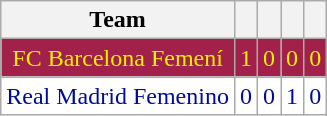<table class="wikitable">
<tr>
<th>Team</th>
<th></th>
<th></th>
<th></th>
<th></th>
</tr>
<tr style="background:gold; color:#fff000; text-align:center; background:#a2214b;">
<td>FC Barcelona Femení</td>
<td>1</td>
<td>0</td>
<td>0</td>
<td>0</td>
</tr>
<tr style="background:#d0e7ff; color:#000c99; text-align:center; background:#fff;">
<td>Real Madrid Femenino</td>
<td>0</td>
<td>0</td>
<td>1</td>
<td>0</td>
</tr>
</table>
